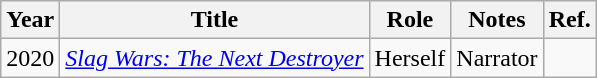<table class="wikitable">
<tr>
<th>Year</th>
<th>Title</th>
<th>Role</th>
<th>Notes</th>
<th><abbr>Ref.</abbr></th>
</tr>
<tr>
<td>2020</td>
<td><em><a href='#'>Slag Wars: The Next Destroyer</a></em></td>
<td>Herself</td>
<td>Narrator</td>
<td></td>
</tr>
</table>
